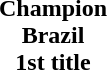<table width="100%" cellspacing="0">
<tr>
<td align="center"></td>
</tr>
<tr>
<td align="center"><strong>Champion<br>Brazil<br>1st title</strong></td>
</tr>
</table>
